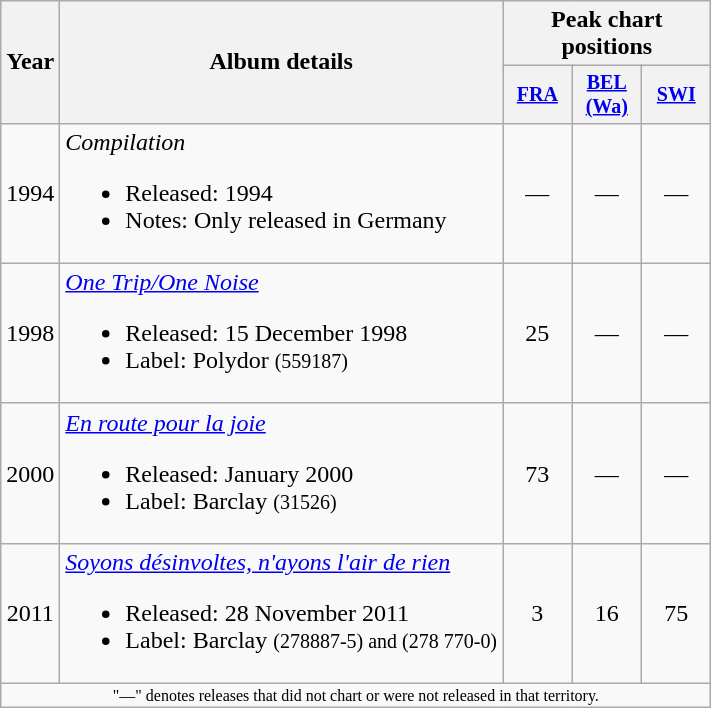<table class="wikitable" style="text-align: center">
<tr>
<th rowspan="2">Year</th>
<th rowspan="2">Album details</th>
<th colspan="3">Peak chart positions</th>
</tr>
<tr style="font-size: smaller">
<th style="width: 40px"><a href='#'>FRA</a><br></th>
<th style="width: 40px"><a href='#'>BEL<br>(Wa)</a><br></th>
<th style="width: 40px"><a href='#'>SWI</a><br></th>
</tr>
<tr>
<td>1994</td>
<td style="text-align: left"><em>Compilation</em><br><ul><li>Released: 1994</li><li>Notes: Only released in Germany</li></ul></td>
<td>—</td>
<td>—</td>
<td>—</td>
</tr>
<tr>
<td>1998</td>
<td style="text-align: left"><em><a href='#'>One Trip/One Noise</a></em><br><ul><li>Released: 15 December 1998</li><li>Label: Polydor <small>(559187)</small></li></ul></td>
<td>25</td>
<td>—</td>
<td>—</td>
</tr>
<tr>
<td>2000</td>
<td style="text-align: left"><em><a href='#'>En route pour la joie</a></em><br><ul><li>Released: January 2000</li><li>Label: Barclay <small>(31526)</small></li></ul></td>
<td>73</td>
<td>—</td>
<td>—</td>
</tr>
<tr>
<td>2011</td>
<td style="text-align: left"><em><a href='#'>Soyons désinvoltes, n'ayons l'air de rien</a></em><br><ul><li>Released: 28 November 2011</li><li>Label: Barclay <small>(278887-5) and (278 770-0)</small></li></ul></td>
<td>3</td>
<td>16</td>
<td>75</td>
</tr>
<tr>
<td colspan="5" style="text-align: center; font-size: 8pt">"—" denotes releases that did not chart or were not released in that territory.</td>
</tr>
</table>
